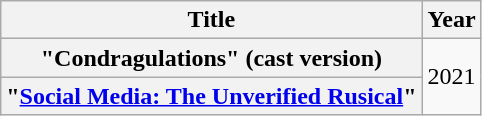<table class="wikitable plainrowheaders">
<tr>
<th scope="col">Title</th>
<th scope="col">Year</th>
</tr>
<tr>
<th scope="row">"Condragulations" (cast version)</th>
<td rowspan="3">2021</td>
</tr>
<tr>
<th scope="row">"<a href='#'>Social Media: The Unverified Rusical</a>"</th>
</tr>
</table>
